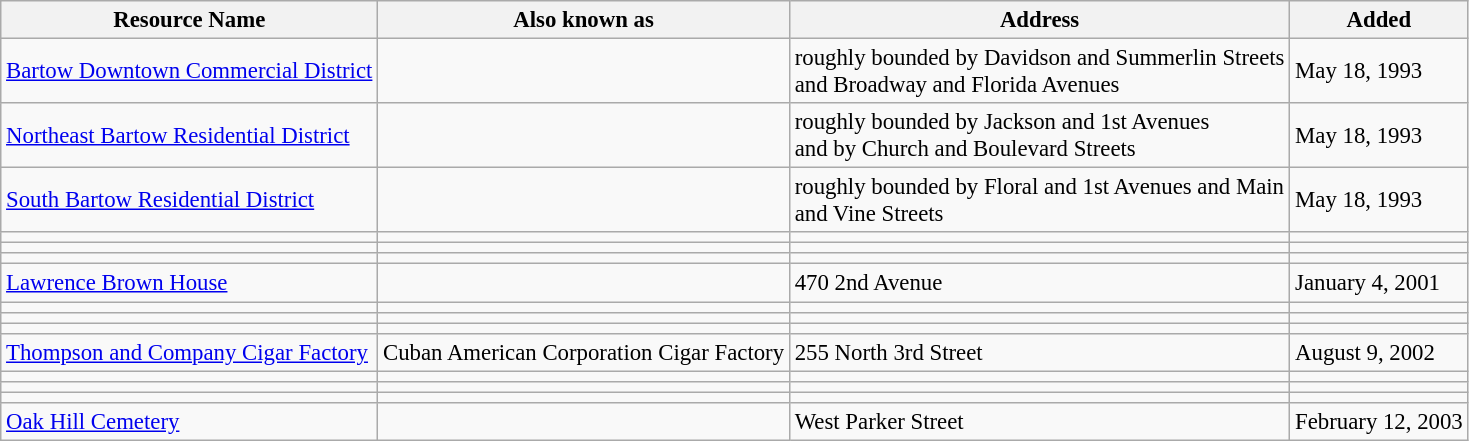<table class="wikitable" style="font-size: 95%;">
<tr>
<th>Resource Name</th>
<th>Also known as</th>
<th>Address</th>
<th>Added</th>
</tr>
<tr>
<td><a href='#'>Bartow Downtown Commercial District</a></td>
<td></td>
<td>roughly bounded by Davidson and Summerlin Streets<br>and Broadway and Florida Avenues</td>
<td>May 18, 1993</td>
</tr>
<tr>
<td><a href='#'>Northeast Bartow Residential District</a></td>
<td></td>
<td>roughly bounded by Jackson and 1st Avenues<br>and by Church and Boulevard Streets</td>
<td>May 18, 1993</td>
</tr>
<tr>
<td><a href='#'>South Bartow Residential District</a></td>
<td></td>
<td>roughly bounded by Floral and 1st Avenues and Main<br>and Vine Streets</td>
<td>May 18, 1993</td>
</tr>
<tr>
<td></td>
<td></td>
<td></td>
<td></td>
</tr>
<tr>
<td></td>
<td></td>
<td></td>
<td></td>
</tr>
<tr>
<td></td>
<td></td>
<td></td>
<td></td>
</tr>
<tr>
<td><a href='#'>Lawrence Brown House</a></td>
<td></td>
<td>470 2nd Avenue</td>
<td>January 4, 2001</td>
</tr>
<tr>
<td></td>
<td></td>
<td></td>
<td></td>
</tr>
<tr>
<td></td>
<td></td>
<td></td>
<td></td>
</tr>
<tr>
<td></td>
<td></td>
<td></td>
<td></td>
</tr>
<tr>
<td><a href='#'>Thompson and Company Cigar Factory</a></td>
<td>Cuban American Corporation Cigar Factory</td>
<td>255 North 3rd Street</td>
<td>August 9, 2002</td>
</tr>
<tr>
<td></td>
<td></td>
<td></td>
<td></td>
</tr>
<tr>
<td></td>
<td></td>
<td></td>
<td></td>
</tr>
<tr>
<td></td>
<td></td>
<td></td>
<td></td>
</tr>
<tr>
<td><a href='#'>Oak Hill Cemetery</a></td>
<td></td>
<td>West Parker Street</td>
<td>February 12, 2003</td>
</tr>
</table>
